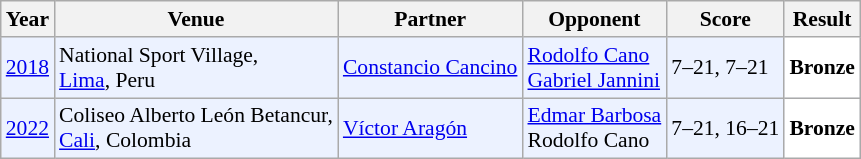<table class="sortable wikitable" style="font-size: 90%;">
<tr>
<th>Year</th>
<th>Venue</th>
<th>Partner</th>
<th>Opponent</th>
<th>Score</th>
<th>Result</th>
</tr>
<tr style="background:#ECF2FF">
<td align="center"><a href='#'>2018</a></td>
<td align="left">National Sport Village,<br><a href='#'>Lima</a>, Peru</td>
<td align="left"> <a href='#'>Constancio Cancino</a></td>
<td align="left"> <a href='#'>Rodolfo Cano</a><br> <a href='#'>Gabriel Jannini</a></td>
<td align="left">7–21, 7–21</td>
<td style="text-align:left; background:white"> <strong>Bronze</strong></td>
</tr>
<tr style="background:#ECF2FF">
<td align="center"><a href='#'>2022</a></td>
<td align="left">Coliseo Alberto León Betancur,<br><a href='#'>Cali</a>, Colombia</td>
<td align="left"> <a href='#'>Víctor Aragón</a></td>
<td align="left"> <a href='#'>Edmar Barbosa</a><br> Rodolfo Cano</td>
<td align="left">7–21, 16–21</td>
<td style="text-align:left; background:white"> <strong>Bronze</strong></td>
</tr>
</table>
